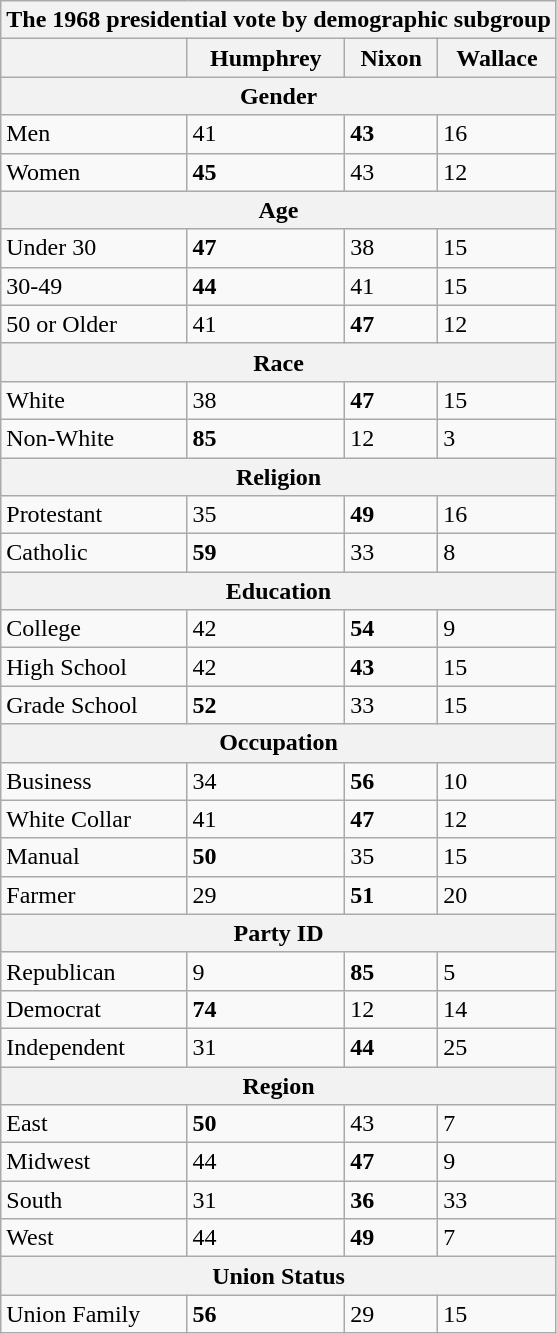<table class="wikitable sortable">
<tr>
<th colspan="4"><strong>The 1968 presidential vote by demographic subgroup</strong></th>
</tr>
<tr>
<th></th>
<th>Humphrey</th>
<th>Nixon</th>
<th>Wallace</th>
</tr>
<tr>
<th colspan="4">Gender</th>
</tr>
<tr>
<td>Men</td>
<td>41</td>
<td><strong>43</strong></td>
<td>16</td>
</tr>
<tr>
<td>Women</td>
<td><strong>45</strong></td>
<td>43</td>
<td>12</td>
</tr>
<tr>
<th colspan="4"><strong>Age</strong></th>
</tr>
<tr>
<td>Under 30</td>
<td><strong>47</strong></td>
<td>38</td>
<td>15</td>
</tr>
<tr>
<td>30-49</td>
<td><strong>44</strong></td>
<td>41</td>
<td>15</td>
</tr>
<tr>
<td>50 or Older</td>
<td>41</td>
<td><strong>47</strong></td>
<td>12</td>
</tr>
<tr>
<th colspan="4">Race</th>
</tr>
<tr>
<td>White</td>
<td>38</td>
<td><strong>47</strong></td>
<td>15</td>
</tr>
<tr>
<td>Non-White</td>
<td><strong>85</strong></td>
<td>12</td>
<td>3</td>
</tr>
<tr>
<th colspan="4">Religion</th>
</tr>
<tr>
<td>Protestant</td>
<td>35</td>
<td><strong>49</strong></td>
<td>16</td>
</tr>
<tr>
<td>Catholic</td>
<td><strong>59</strong></td>
<td>33</td>
<td>8</td>
</tr>
<tr>
<th colspan="4">Education</th>
</tr>
<tr>
<td>College</td>
<td>42</td>
<td><strong>54</strong></td>
<td>9</td>
</tr>
<tr>
<td>High School</td>
<td>42</td>
<td><strong>43</strong></td>
<td>15</td>
</tr>
<tr>
<td>Grade School</td>
<td><strong>52</strong></td>
<td>33</td>
<td>15</td>
</tr>
<tr>
<th colspan="4">Occupation</th>
</tr>
<tr>
<td>Business</td>
<td>34</td>
<td><strong>56</strong></td>
<td>10</td>
</tr>
<tr>
<td>White Collar</td>
<td>41</td>
<td><strong>47</strong></td>
<td>12</td>
</tr>
<tr>
<td>Manual</td>
<td><strong>50</strong></td>
<td>35</td>
<td>15</td>
</tr>
<tr>
<td>Farmer</td>
<td>29</td>
<td><strong>51</strong></td>
<td>20</td>
</tr>
<tr>
<th colspan="4">Party ID</th>
</tr>
<tr>
<td>Republican</td>
<td>9</td>
<td><strong>85</strong></td>
<td>5</td>
</tr>
<tr>
<td>Democrat</td>
<td><strong>74</strong></td>
<td>12</td>
<td>14</td>
</tr>
<tr>
<td>Independent</td>
<td>31</td>
<td><strong>44</strong></td>
<td>25</td>
</tr>
<tr>
<th colspan="4">Region</th>
</tr>
<tr>
<td>East</td>
<td><strong>50</strong></td>
<td>43</td>
<td>7</td>
</tr>
<tr>
<td>Midwest</td>
<td>44</td>
<td><strong>47</strong></td>
<td>9</td>
</tr>
<tr>
<td>South</td>
<td>31</td>
<td><strong>36</strong></td>
<td>33</td>
</tr>
<tr>
<td>West</td>
<td>44</td>
<td><strong>49</strong></td>
<td>7</td>
</tr>
<tr>
<th colspan="4">Union Status</th>
</tr>
<tr>
<td>Union Family</td>
<td><strong>56</strong></td>
<td>29</td>
<td>15</td>
</tr>
</table>
